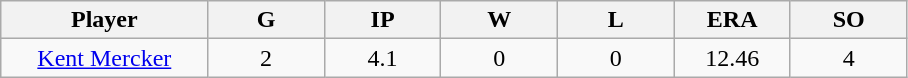<table class="wikitable sortable">
<tr>
<th bgcolor="#DDDDFF" width="16%">Player</th>
<th bgcolor="#DDDDFF" width="9%">G</th>
<th bgcolor="#DDDDFF" width="9%">IP</th>
<th bgcolor="#DDDDFF" width="9%">W</th>
<th bgcolor="#DDDDFF" width="9%">L</th>
<th bgcolor="#DDDDFF" width="9%">ERA</th>
<th bgcolor="#DDDDFF" width="9%">SO</th>
</tr>
<tr align=center>
<td><a href='#'>Kent Mercker</a></td>
<td>2</td>
<td>4.1</td>
<td>0</td>
<td>0</td>
<td>12.46</td>
<td>4</td>
</tr>
</table>
